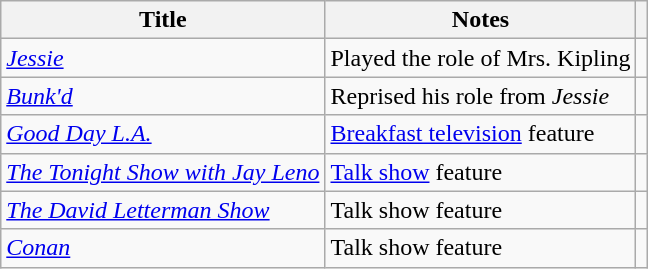<table class="wikitable">
<tr>
<th>Title</th>
<th>Notes</th>
<th></th>
</tr>
<tr>
<td><em><a href='#'>Jessie</a></em></td>
<td>Played the role of Mrs. Kipling</td>
<td></td>
</tr>
<tr>
<td><em><a href='#'>Bunk'd</a></em></td>
<td>Reprised his role from <em>Jessie</em></td>
<td></td>
</tr>
<tr>
<td><em><a href='#'>Good Day L.A.</a></em></td>
<td><a href='#'>Breakfast television</a> feature</td>
<td></td>
</tr>
<tr>
<td><em><a href='#'>The Tonight Show with Jay Leno</a></em></td>
<td><a href='#'>Talk show</a> feature</td>
<td></td>
</tr>
<tr>
<td><em><a href='#'>The David Letterman Show</a></em></td>
<td>Talk show feature</td>
<td></td>
</tr>
<tr>
<td><em><a href='#'>Conan</a></em></td>
<td>Talk show feature</td>
<td></td>
</tr>
</table>
